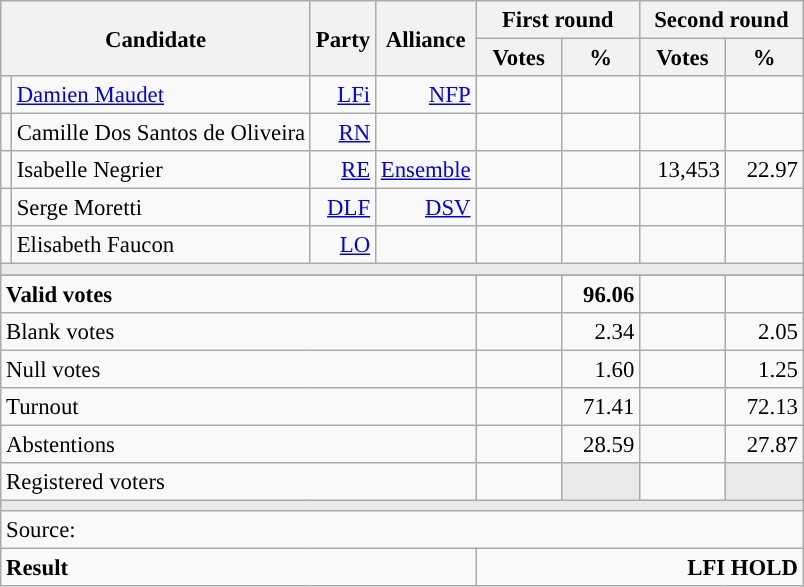<table class="wikitable" style="text-align:right;font-size:95%;">
<tr>
<th colspan="2" rowspan="2">Candidate</th>
<th colspan="1" rowspan="2">Party</th>
<th colspan="1" rowspan="2">Alliance</th>
<th colspan="2">First round</th>
<th colspan="2">Second round</th>
</tr>
<tr>
<th style="width:50px;">Votes</th>
<th style="width:45px;">%</th>
<th style="width:50px;">Votes</th>
<th style="width:45px;">%</th>
</tr>
<tr>
<td style="color:inherit;background:"></td>
<td style="text-align:left;"><a href='#'>Damien Maudet</a></td>
<td><a href='#'>LFi</a></td>
<td><a href='#'>NFP</a></td>
<td></td>
<td></td>
<td><strong></strong></td>
<td><strong></strong></td>
</tr>
<tr>
<td style="color:inherit;background:"></td>
<td style="text-align:left;">Camille Dos Santos de Oliveira</td>
<td><a href='#'>RN</a></td>
<td></td>
<td></td>
<td></td>
<td></td>
<td></td>
</tr>
<tr>
<td style="color:inherit;background:"></td>
<td style="text-align:left;">Isabelle Negrier</td>
<td><a href='#'>RE</a></td>
<td><a href='#'>Ensemble</a></td>
<td></td>
<td></td>
<td>13,453</td>
<td>22.97</td>
</tr>
<tr>
<td style="color:inherit;background:"></td>
<td style="text-align:left;">Serge Moretti</td>
<td><a href='#'>DLF</a></td>
<td><a href='#'>DSV</a></td>
<td></td>
<td></td>
<td></td>
<td></td>
</tr>
<tr>
<td style="color:inherit;background:"></td>
<td style="text-align:left;">Elisabeth Faucon</td>
<td><a href='#'>LO</a></td>
<td></td>
<td></td>
<td></td>
<td></td>
<td></td>
</tr>
<tr>
<td colspan="8" style="background:#E9E9E9;"></td>
</tr>
<tr>
</tr>
<tr style="font-weight:bold;">
<td colspan="4" style="text-align:left;">Valid votes</td>
<td></td>
<td>96.06</td>
<td></td>
<td></td>
</tr>
<tr>
<td colspan="4" style="text-align:left;">Blank votes</td>
<td></td>
<td>2.34</td>
<td></td>
<td>2.05</td>
</tr>
<tr>
<td colspan="4" style="text-align:left;">Null votes</td>
<td></td>
<td>1.60</td>
<td></td>
<td>1.25</td>
</tr>
<tr>
<td colspan="4" style="text-align:left;">Turnout</td>
<td></td>
<td>71.41</td>
<td></td>
<td>72.13</td>
</tr>
<tr>
<td colspan="4" style="text-align:left;">Abstentions</td>
<td></td>
<td>28.59</td>
<td></td>
<td>27.87</td>
</tr>
<tr>
<td colspan="4" style="text-align:left;">Registered voters</td>
<td></td>
<td style="background:#E9E9E9;"></td>
<td></td>
<td style="background:#E9E9E9;"></td>
</tr>
<tr>
<td colspan="8" style="background:#E9E9E9;"></td>
</tr>
<tr>
<td colspan="8" style="text-align:left;">Source: </td>
</tr>
<tr style="font-weight:bold">
<td colspan="4" style="text-align:left;">Result</td>
<td colspan="4" style="background-color:">LFI HOLD</td>
</tr>
</table>
